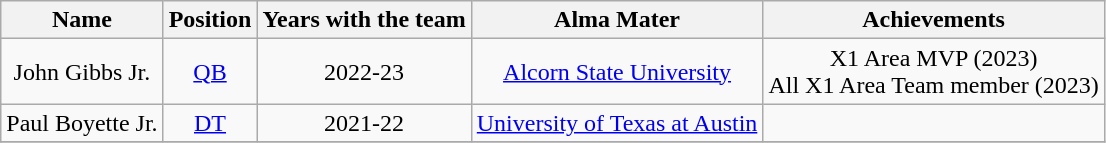<table class="wikitable" style="text-align:center">
<tr>
<th>Name</th>
<th>Position</th>
<th>Years with the team</th>
<th>Alma Mater</th>
<th>Achievements</th>
</tr>
<tr>
<td>John Gibbs Jr.</td>
<td><a href='#'>QB</a></td>
<td>2022-23</td>
<td><a href='#'>Alcorn State University</a></td>
<td>X1 Area MVP (2023)<br> All X1 Area Team member (2023)</td>
</tr>
<tr>
<td>Paul Boyette Jr.</td>
<td><a href='#'>DT</a></td>
<td>2021-22</td>
<td><a href='#'>University of Texas at Austin</a></td>
<td></td>
</tr>
<tr>
</tr>
</table>
